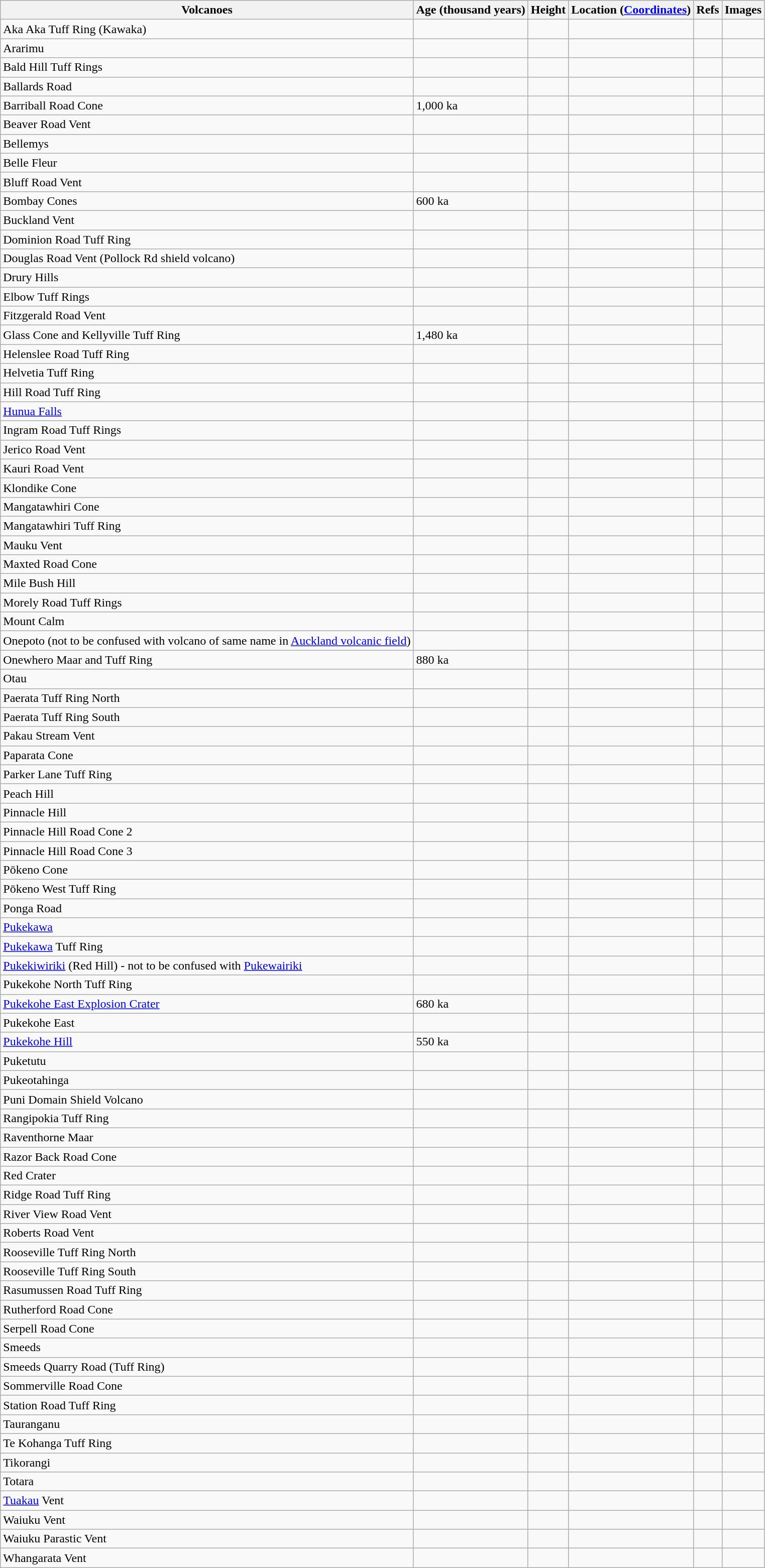<table class="wikitable sortable">
<tr>
<th>Volcanoes</th>
<th>Age (thousand years)</th>
<th>Height</th>
<th>Location (<a href='#'>Coordinates</a>)</th>
<th class="unsortable">Refs</th>
<th class="unsortable">Images</th>
</tr>
<tr>
<td align="left">Aka Aka Tuff Ring (Kawaka)</td>
<td></td>
<td></td>
<td></td>
<td></td>
<td></td>
</tr>
<tr>
<td align="left">Ararimu</td>
<td></td>
<td></td>
<td></td>
<td></td>
<td></td>
</tr>
<tr>
<td align="left">Bald Hill Tuff Rings</td>
<td></td>
<td></td>
<td></td>
<td></td>
<td></td>
</tr>
<tr>
<td align="left">Ballards Road</td>
<td></td>
<td></td>
<td></td>
<td></td>
<td></td>
</tr>
<tr>
<td align="left">Barriball Road Cone</td>
<td>1,000 ka</td>
<td></td>
<td></td>
<td></td>
<td></td>
</tr>
<tr>
<td align="left">Beaver Road Vent</td>
<td></td>
<td></td>
<td></td>
<td></td>
<td></td>
</tr>
<tr>
<td align="left">Bellemys</td>
<td></td>
<td></td>
<td></td>
<td></td>
<td></td>
</tr>
<tr>
<td align="left">Belle Fleur</td>
<td></td>
<td></td>
<td></td>
<td></td>
<td></td>
</tr>
<tr>
<td align="left">Bluff Road Vent</td>
<td></td>
<td></td>
<td></td>
<td></td>
<td></td>
</tr>
<tr>
<td align="left">Bombay Cones</td>
<td>600 ka</td>
<td></td>
<td></td>
<td></td>
<td></td>
</tr>
<tr>
<td align="left">Buckland Vent</td>
<td></td>
<td></td>
<td></td>
<td></td>
<td></td>
</tr>
<tr>
<td align="left">Dominion Road Tuff Ring</td>
<td></td>
<td></td>
<td></td>
<td></td>
<td></td>
</tr>
<tr>
<td align="left">Douglas Road Vent (Pollock Rd shield volcano)</td>
<td></td>
<td></td>
<td></td>
<td></td>
<td></td>
</tr>
<tr>
<td align="left">Drury Hills</td>
<td></td>
<td></td>
<td></td>
<td></td>
<td></td>
</tr>
<tr>
<td align="left">Elbow Tuff Rings</td>
<td></td>
<td></td>
<td></td>
<td></td>
<td></td>
</tr>
<tr>
<td align="left">Fitzgerald Road Vent</td>
<td></td>
<td></td>
<td></td>
<td></td>
<td></td>
</tr>
<tr>
<td align="left">Glass Cone and Kellyville Tuff Ring</td>
<td>1,480 ka</td>
<td></td>
<td></td>
<td></td>
</tr>
<tr>
<td align="left">Helenslee Road Tuff Ring</td>
<td></td>
<td></td>
<td></td>
<td></td>
</tr>
<tr>
<td align="left">Helvetia Tuff Ring</td>
<td></td>
<td></td>
<td></td>
<td></td>
<td></td>
</tr>
<tr>
<td align="left">Hill Road Tuff Ring</td>
<td></td>
<td></td>
<td></td>
<td></td>
<td></td>
</tr>
<tr>
<td align="left"><a href='#'>Hunua Falls</a></td>
<td></td>
<td></td>
<td></td>
<td></td>
<td></td>
</tr>
<tr>
<td align="left">Ingram Road Tuff Rings</td>
<td></td>
<td></td>
<td></td>
<td></td>
<td></td>
</tr>
<tr>
<td align="left">Jerico Road Vent</td>
<td></td>
<td></td>
<td></td>
<td></td>
<td></td>
</tr>
<tr>
<td align="left">Kauri Road Vent</td>
<td></td>
<td></td>
<td></td>
<td></td>
<td></td>
</tr>
<tr>
<td align="left">Klondike Cone</td>
<td></td>
<td></td>
<td></td>
<td></td>
<td></td>
</tr>
<tr>
<td align="left">Mangatawhiri Cone</td>
<td></td>
<td></td>
<td></td>
<td></td>
<td></td>
</tr>
<tr>
<td align="left">Mangatawhiri Tuff Ring</td>
<td></td>
<td></td>
<td></td>
<td></td>
<td></td>
</tr>
<tr>
<td align="left">Mauku Vent</td>
<td></td>
<td></td>
<td></td>
<td></td>
<td></td>
</tr>
<tr>
<td align="left">Maxted Road Cone</td>
<td></td>
<td></td>
<td></td>
<td></td>
<td></td>
</tr>
<tr>
<td align="left">Mile Bush Hill</td>
<td></td>
<td></td>
<td></td>
<td></td>
<td></td>
</tr>
<tr>
<td align="left">Morely Road Tuff Rings</td>
<td></td>
<td></td>
<td></td>
<td></td>
<td></td>
</tr>
<tr>
<td align="left">Mount Calm</td>
<td></td>
<td></td>
<td></td>
<td></td>
<td></td>
</tr>
<tr>
<td align="left">Onepoto (not to be confused with volcano of same name in <a href='#'>Auckland volcanic field</a>)</td>
<td></td>
<td></td>
<td></td>
<td></td>
<td></td>
</tr>
<tr>
<td align="left">Onewhero Maar and Tuff Ring</td>
<td>880 ka</td>
<td></td>
<td></td>
<td></td>
<td></td>
</tr>
<tr>
<td align="left">Otau</td>
<td></td>
<td></td>
<td></td>
<td></td>
<td></td>
</tr>
<tr>
<td align="left">Paerata Tuff Ring North</td>
<td></td>
<td></td>
<td></td>
<td></td>
<td></td>
</tr>
<tr>
<td align="left">Paerata Tuff Ring South</td>
<td></td>
<td></td>
<td></td>
<td></td>
<td></td>
</tr>
<tr>
<td align="left">Pakau Stream Vent</td>
<td></td>
<td></td>
<td></td>
<td></td>
<td></td>
</tr>
<tr>
<td align="left">Paparata Cone</td>
<td></td>
<td></td>
<td></td>
<td></td>
<td></td>
</tr>
<tr>
<td align="left">Parker Lane Tuff Ring</td>
<td></td>
<td></td>
<td></td>
<td></td>
<td></td>
</tr>
<tr>
<td align="left">Peach Hill</td>
<td></td>
<td></td>
<td></td>
<td> </td>
<td></td>
</tr>
<tr>
<td align="left">Pinnacle Hill</td>
<td></td>
<td></td>
<td></td>
<td></td>
<td></td>
</tr>
<tr>
<td align="left">Pinnacle Hill Road Cone 2</td>
<td></td>
<td></td>
<td></td>
<td></td>
<td></td>
</tr>
<tr>
<td align="left">Pinnacle Hill Road Cone 3</td>
<td></td>
<td></td>
<td></td>
<td></td>
<td></td>
</tr>
<tr>
<td align="left">Pōkeno Cone</td>
<td></td>
<td></td>
<td></td>
<td></td>
<td></td>
</tr>
<tr>
<td align="left">Pōkeno West Tuff Ring</td>
<td></td>
<td></td>
<td></td>
<td></td>
</tr>
<tr>
<td align="left">Ponga Road</td>
<td></td>
<td></td>
<td></td>
<td></td>
<td></td>
</tr>
<tr>
<td align="left"><a href='#'>Pukekawa</a></td>
<td></td>
<td></td>
<td></td>
<td></td>
<td></td>
</tr>
<tr>
<td align="left"><a href='#'>Pukekawa</a> Tuff Ring</td>
<td></td>
<td></td>
<td></td>
<td></td>
<td></td>
</tr>
<tr>
<td align="left"><a href='#'>Pukekiwiriki</a> (Red Hill) - not to be confused with <a href='#'>Pukewairiki</a></td>
<td></td>
<td></td>
<td></td>
<td></td>
<td></td>
</tr>
<tr>
<td align="left">Pukekohe North Tuff Ring</td>
<td></td>
<td></td>
<td></td>
<td></td>
<td></td>
</tr>
<tr>
<td align="left"><a href='#'>Pukekohe East Explosion Crater</a></td>
<td>680 ka</td>
<td></td>
<td></td>
<td></td>
<td></td>
</tr>
<tr>
<td align="left">Pukekohe East</td>
<td></td>
<td></td>
<td></td>
<td></td>
<td></td>
</tr>
<tr>
<td align="left"><a href='#'>Pukekohe Hill</a></td>
<td>550 ka</td>
<td></td>
<td></td>
<td></td>
<td></td>
</tr>
<tr>
<td align="left">Puketutu</td>
<td></td>
<td></td>
<td></td>
<td></td>
<td></td>
</tr>
<tr>
<td align="left">Pukeotahinga</td>
<td></td>
<td></td>
<td></td>
<td></td>
<td></td>
</tr>
<tr>
<td align="left">Puni Domain Shield Volcano</td>
<td></td>
<td></td>
<td></td>
<td></td>
<td></td>
</tr>
<tr>
<td align="left">Rangipokia Tuff Ring</td>
<td></td>
<td></td>
<td></td>
<td></td>
<td></td>
</tr>
<tr>
<td align="left">Raventhorne Maar</td>
<td></td>
<td></td>
<td></td>
<td></td>
<td></td>
</tr>
<tr>
<td align="left">Razor Back Road Cone</td>
<td></td>
<td></td>
<td></td>
<td></td>
<td></td>
</tr>
<tr>
<td align="left">Red Crater</td>
<td></td>
<td></td>
<td></td>
<td></td>
<td></td>
</tr>
<tr>
<td align="left">Ridge Road Tuff Ring</td>
<td></td>
<td></td>
<td></td>
<td></td>
</tr>
<tr>
<td align="left">River View Road Vent</td>
<td></td>
<td></td>
<td></td>
<td></td>
<td></td>
</tr>
<tr>
<td align="left">Roberts Road Vent</td>
<td></td>
<td></td>
<td></td>
<td></td>
<td></td>
</tr>
<tr>
<td align="left">Rooseville Tuff Ring North</td>
<td></td>
<td></td>
<td></td>
<td></td>
<td></td>
</tr>
<tr>
<td align="left">Rooseville Tuff Ring South</td>
<td></td>
<td></td>
<td></td>
<td></td>
<td></td>
</tr>
<tr>
<td align="left">Rasumussen Road Tuff Ring</td>
<td></td>
<td></td>
<td></td>
<td></td>
<td></td>
</tr>
<tr>
<td align="left">Rutherford Road Cone</td>
<td></td>
<td></td>
<td></td>
<td></td>
<td></td>
</tr>
<tr>
<td align="left">Serpell Road Cone</td>
<td></td>
<td></td>
<td></td>
<td></td>
<td></td>
</tr>
<tr>
<td align="left">Smeeds</td>
<td></td>
<td></td>
<td></td>
<td></td>
<td></td>
</tr>
<tr>
<td align="left">Smeeds Quarry Road (Tuff Ring)</td>
<td></td>
<td></td>
<td></td>
<td></td>
<td></td>
</tr>
<tr>
<td align="left">Sommerville Road Cone</td>
<td></td>
<td></td>
<td></td>
<td></td>
<td></td>
</tr>
<tr>
<td align="left">Station Road Tuff Ring</td>
<td></td>
<td></td>
<td></td>
<td></td>
<td></td>
</tr>
<tr>
<td align="left">Tauranganu</td>
<td></td>
<td></td>
<td></td>
<td></td>
<td></td>
</tr>
<tr>
<td align="left">Te Kohanga Tuff Ring</td>
<td></td>
<td></td>
<td></td>
<td></td>
<td></td>
</tr>
<tr>
<td align="left">Tikorangi</td>
<td></td>
<td></td>
<td></td>
<td></td>
<td></td>
</tr>
<tr>
<td align="left">Totara</td>
<td></td>
<td></td>
<td></td>
<td></td>
<td></td>
</tr>
<tr>
<td align="left"><a href='#'>Tuakau</a> Vent</td>
<td></td>
<td></td>
<td></td>
<td></td>
<td></td>
</tr>
<tr>
<td align="left">Waiuku Vent</td>
<td></td>
<td></td>
<td></td>
<td></td>
<td></td>
</tr>
<tr>
<td align="left">Waiuku Parastic Vent</td>
<td></td>
<td></td>
<td></td>
<td></td>
<td></td>
</tr>
<tr>
<td align="left">Whangarata Vent</td>
<td></td>
<td></td>
<td></td>
<td></td>
<td></td>
</tr>
</table>
